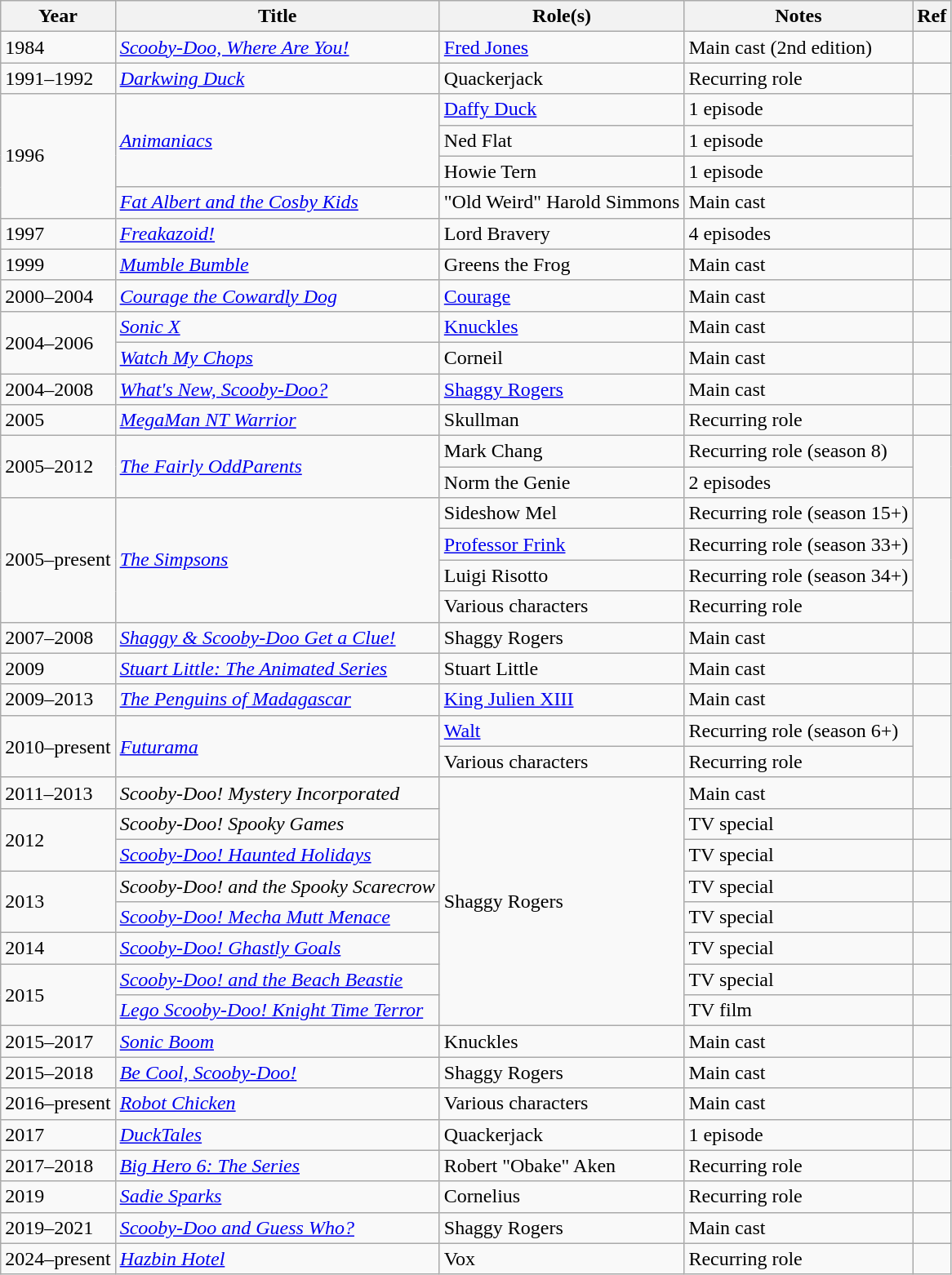<table class="wikitable plainrowheaders sortable">
<tr>
<th scope="col">Year</th>
<th scope="col">Title</th>
<th scope="col">Role(s)</th>
<th scope="col">Notes</th>
<th scope="col" class="unsortable">Ref</th>
</tr>
<tr>
<td>1984</td>
<td><em><a href='#'>Scooby-Doo, Where Are You!</a></em></td>
<td><a href='#'>Fred Jones</a></td>
<td>Main cast (2nd edition)</td>
<td></td>
</tr>
<tr>
<td>1991–1992</td>
<td><em><a href='#'>Darkwing Duck</a></em></td>
<td>Quackerjack</td>
<td>Recurring role</td>
<td></td>
</tr>
<tr>
<td rowspan=4>1996</td>
<td rowspan=3><em><a href='#'>Animaniacs</a></em></td>
<td><a href='#'>Daffy Duck</a></td>
<td>1 episode</td>
<td rowspan=3></td>
</tr>
<tr>
<td>Ned Flat</td>
<td>1 episode</td>
</tr>
<tr>
<td>Howie Tern</td>
<td>1 episode</td>
</tr>
<tr>
<td><em><a href='#'>Fat Albert and the Cosby Kids</a></em></td>
<td>"Old Weird" Harold Simmons</td>
<td>Main cast</td>
<td></td>
</tr>
<tr>
<td>1997</td>
<td><em><a href='#'>Freakazoid!</a></em></td>
<td>Lord Bravery</td>
<td>4 episodes</td>
<td></td>
</tr>
<tr>
<td>1999</td>
<td><em><a href='#'>Mumble Bumble</a></em></td>
<td>Greens the Frog</td>
<td>Main cast</td>
<td></td>
</tr>
<tr>
<td>2000–2004</td>
<td><em><a href='#'>Courage the Cowardly Dog</a></em></td>
<td><a href='#'>Courage</a></td>
<td>Main cast</td>
<td></td>
</tr>
<tr>
<td rowspan=2>2004–2006</td>
<td><em><a href='#'>Sonic X</a></em></td>
<td><a href='#'>Knuckles</a></td>
<td>Main cast</td>
<td></td>
</tr>
<tr>
<td><em><a href='#'>Watch My Chops</a></em></td>
<td>Corneil</td>
<td>Main cast</td>
<td></td>
</tr>
<tr>
<td>2004–2008</td>
<td><em><a href='#'>What's New, Scooby-Doo?</a></em></td>
<td><a href='#'>Shaggy Rogers</a></td>
<td>Main cast</td>
<td></td>
</tr>
<tr>
<td>2005</td>
<td><em><a href='#'>MegaMan NT Warrior</a></em></td>
<td>Skullman</td>
<td>Recurring role</td>
<td></td>
</tr>
<tr>
<td rowspan=2>2005–2012</td>
<td rowspan=2><em><a href='#'>The Fairly OddParents</a></em></td>
<td>Mark Chang</td>
<td>Recurring role (season 8)</td>
<td rowspan=2></td>
</tr>
<tr>
<td>Norm the Genie</td>
<td>2 episodes</td>
</tr>
<tr>
<td rowspan=4>2005–present</td>
<td rowspan=4><em><a href='#'>The Simpsons</a></em></td>
<td>Sideshow Mel</td>
<td>Recurring role (season 15+)</td>
<td rowspan=4></td>
</tr>
<tr>
<td><a href='#'>Professor Frink</a></td>
<td>Recurring role (season 33+)</td>
</tr>
<tr>
<td>Luigi Risotto</td>
<td>Recurring role (season 34+)</td>
</tr>
<tr>
<td>Various characters</td>
<td>Recurring role</td>
</tr>
<tr>
<td>2007–2008</td>
<td><em><a href='#'>Shaggy & Scooby-Doo Get a Clue!</a></em></td>
<td>Shaggy Rogers</td>
<td>Main cast</td>
<td></td>
</tr>
<tr>
<td>2009</td>
<td><em><a href='#'>Stuart Little: The Animated Series</a></em></td>
<td>Stuart Little</td>
<td>Main cast</td>
<td></td>
</tr>
<tr>
<td>2009–2013</td>
<td><em><a href='#'>The Penguins of Madagascar</a></em></td>
<td><a href='#'>King Julien XIII</a></td>
<td>Main cast</td>
<td></td>
</tr>
<tr>
<td rowspan=2>2010–present</td>
<td rowspan=2><em><a href='#'>Futurama</a></em></td>
<td><a href='#'>Walt</a></td>
<td>Recurring role (season 6+)</td>
<td rowspan=2></td>
</tr>
<tr>
<td>Various characters</td>
<td>Recurring role</td>
</tr>
<tr>
<td>2011–2013</td>
<td><em>Scooby-Doo! Mystery Incorporated</em></td>
<td rowspan=8>Shaggy Rogers</td>
<td>Main cast</td>
<td></td>
</tr>
<tr>
<td rowspan=2>2012</td>
<td><em>Scooby-Doo! Spooky Games</em></td>
<td>TV special</td>
<td></td>
</tr>
<tr>
<td><em><a href='#'>Scooby-Doo! Haunted Holidays</a></em></td>
<td>TV special</td>
<td></td>
</tr>
<tr>
<td rowspan=2>2013</td>
<td><em>Scooby-Doo! and the Spooky Scarecrow</em></td>
<td>TV special</td>
<td></td>
</tr>
<tr>
<td><em><a href='#'>Scooby-Doo! Mecha Mutt Menace</a></em></td>
<td>TV special</td>
<td></td>
</tr>
<tr>
<td>2014</td>
<td><em><a href='#'>Scooby-Doo! Ghastly Goals</a></em></td>
<td>TV special</td>
<td></td>
</tr>
<tr>
<td rowspan=2>2015</td>
<td><em><a href='#'>Scooby-Doo! and the Beach Beastie</a></em></td>
<td>TV special</td>
<td></td>
</tr>
<tr>
<td><em><a href='#'>Lego Scooby-Doo! Knight Time Terror</a></em></td>
<td>TV film</td>
<td></td>
</tr>
<tr>
<td>2015–2017</td>
<td><em><a href='#'>Sonic Boom</a></em></td>
<td>Knuckles</td>
<td>Main cast</td>
<td></td>
</tr>
<tr>
<td>2015–2018</td>
<td><em><a href='#'>Be Cool, Scooby-Doo!</a></em></td>
<td>Shaggy Rogers</td>
<td>Main cast</td>
<td></td>
</tr>
<tr>
<td>2016–present</td>
<td><em><a href='#'>Robot Chicken</a></em></td>
<td>Various characters</td>
<td>Main cast</td>
<td></td>
</tr>
<tr>
<td>2017</td>
<td><em><a href='#'>DuckTales</a></em></td>
<td>Quackerjack</td>
<td>1 episode</td>
<td></td>
</tr>
<tr>
<td>2017–2018</td>
<td><em><a href='#'>Big Hero 6: The Series</a></em></td>
<td>Robert "Obake" Aken</td>
<td>Recurring role</td>
<td></td>
</tr>
<tr>
<td>2019</td>
<td><em><a href='#'>Sadie Sparks</a></em></td>
<td>Cornelius</td>
<td>Recurring role</td>
<td></td>
</tr>
<tr>
<td>2019–2021</td>
<td><em><a href='#'>Scooby-Doo and Guess Who?</a></em></td>
<td>Shaggy Rogers</td>
<td>Main cast</td>
<td></td>
</tr>
<tr>
<td>2024–present</td>
<td><em><a href='#'>Hazbin Hotel</a></em></td>
<td>Vox</td>
<td>Recurring role</td>
<td></td>
</tr>
</table>
